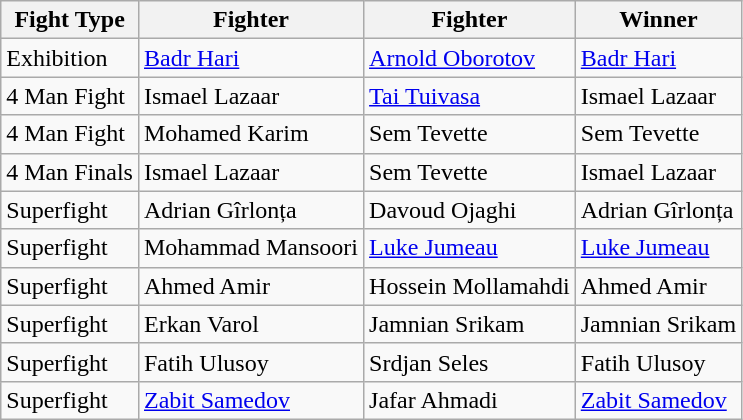<table class="wikitable">
<tr>
<th>Fight Type</th>
<th>Fighter</th>
<th>Fighter</th>
<th>Winner</th>
</tr>
<tr>
<td>Exhibition</td>
<td><a href='#'>Badr Hari</a></td>
<td><a href='#'>Arnold Oborotov</a></td>
<td><a href='#'>Badr Hari</a></td>
</tr>
<tr>
<td>4 Man Fight</td>
<td>Ismael Lazaar</td>
<td><a href='#'>Tai Tuivasa</a></td>
<td>Ismael Lazaar</td>
</tr>
<tr>
<td>4 Man Fight</td>
<td>Mohamed Karim</td>
<td>Sem Tevette</td>
<td>Sem Tevette</td>
</tr>
<tr>
<td>4 Man Finals</td>
<td>Ismael Lazaar</td>
<td>Sem Tevette</td>
<td>Ismael Lazaar</td>
</tr>
<tr>
<td>Superfight</td>
<td>Adrian Gîrlonța</td>
<td>Davoud Ojaghi</td>
<td>Adrian Gîrlonța</td>
</tr>
<tr>
<td>Superfight</td>
<td>Mohammad Mansoori</td>
<td><a href='#'>Luke Jumeau</a></td>
<td><a href='#'>Luke Jumeau</a></td>
</tr>
<tr>
<td>Superfight</td>
<td>Ahmed Amir</td>
<td>Hossein Mollamahdi</td>
<td>Ahmed Amir</td>
</tr>
<tr>
<td>Superfight</td>
<td>Erkan Varol</td>
<td>Jamnian Srikam</td>
<td>Jamnian Srikam</td>
</tr>
<tr>
<td>Superfight</td>
<td>Fatih Ulusoy</td>
<td>Srdjan Seles</td>
<td>Fatih Ulusoy</td>
</tr>
<tr>
<td>Superfight</td>
<td><a href='#'>Zabit Samedov</a></td>
<td>Jafar Ahmadi</td>
<td><a href='#'>Zabit Samedov</a></td>
</tr>
</table>
